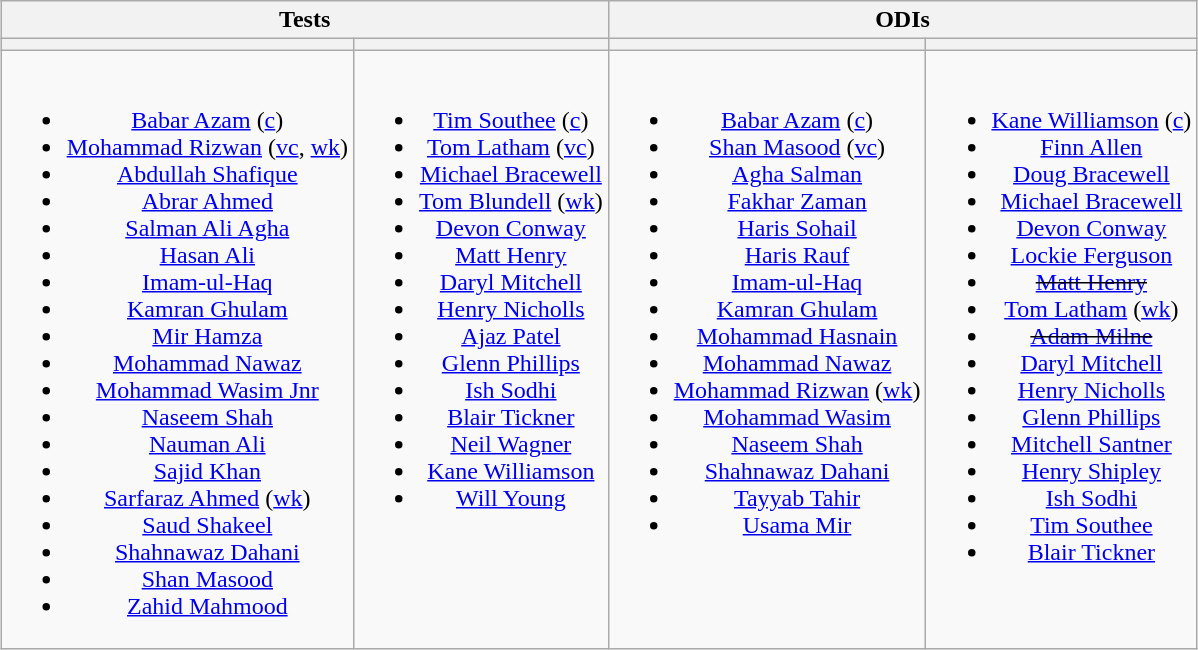<table class="wikitable" style="text-align:center; margin:auto">
<tr>
<th colspan=2>Tests</th>
<th colspan=2>ODIs</th>
</tr>
<tr>
<th></th>
<th></th>
<th></th>
<th></th>
</tr>
<tr style="vertical-align:top">
<td><br><ul><li><a href='#'>Babar Azam</a>  (<a href='#'>c</a>)</li><li><a href='#'>Mohammad Rizwan</a> (<a href='#'>vc</a>, <a href='#'>wk</a>)</li><li><a href='#'>Abdullah Shafique</a></li><li><a href='#'>Abrar Ahmed</a></li><li><a href='#'>Salman Ali Agha</a></li><li><a href='#'>Hasan Ali</a></li><li><a href='#'>Imam-ul-Haq</a></li><li><a href='#'>Kamran Ghulam</a></li><li><a href='#'>Mir Hamza</a></li><li><a href='#'>Mohammad Nawaz</a></li><li><a href='#'>Mohammad Wasim Jnr</a></li><li><a href='#'>Naseem Shah</a></li><li><a href='#'>Nauman Ali</a></li><li><a href='#'>Sajid Khan</a></li><li><a href='#'>Sarfaraz Ahmed</a> (<a href='#'>wk</a>)</li><li><a href='#'>Saud Shakeel</a></li><li><a href='#'>Shahnawaz Dahani</a></li><li><a href='#'>Shan Masood</a></li><li><a href='#'>Zahid Mahmood</a></li></ul></td>
<td><br><ul><li><a href='#'>Tim Southee</a> (<a href='#'>c</a>)</li><li><a href='#'>Tom Latham</a> (<a href='#'>vc</a>)</li><li><a href='#'>Michael Bracewell</a></li><li><a href='#'>Tom Blundell</a> (<a href='#'>wk</a>)</li><li><a href='#'>Devon Conway</a></li><li><a href='#'>Matt Henry</a></li><li><a href='#'>Daryl Mitchell</a></li><li><a href='#'>Henry Nicholls</a></li><li><a href='#'>Ajaz Patel</a></li><li><a href='#'>Glenn Phillips</a></li><li><a href='#'>Ish Sodhi</a></li><li><a href='#'>Blair Tickner</a></li><li><a href='#'>Neil Wagner</a></li><li><a href='#'>Kane Williamson</a></li><li><a href='#'>Will Young</a></li></ul></td>
<td><br><ul><li><a href='#'>Babar Azam</a>  (<a href='#'>c</a>)</li><li><a href='#'>Shan Masood</a> (<a href='#'>vc</a>)</li><li><a href='#'>Agha Salman</a></li><li><a href='#'>Fakhar Zaman</a></li><li><a href='#'>Haris Sohail</a></li><li><a href='#'>Haris Rauf</a></li><li><a href='#'>Imam-ul-Haq</a></li><li><a href='#'>Kamran Ghulam</a></li><li><a href='#'>Mohammad Hasnain</a></li><li><a href='#'>Mohammad Nawaz</a></li><li><a href='#'>Mohammad Rizwan</a> (<a href='#'>wk</a>)</li><li><a href='#'>Mohammad Wasim</a></li><li><a href='#'>Naseem Shah</a></li><li><a href='#'>Shahnawaz Dahani</a></li><li><a href='#'>Tayyab Tahir</a></li><li><a href='#'>Usama Mir</a></li></ul></td>
<td><br><ul><li><a href='#'>Kane Williamson</a> (<a href='#'>c</a>)</li><li><a href='#'>Finn Allen</a></li><li><a href='#'>Doug Bracewell</a></li><li><a href='#'>Michael Bracewell</a></li><li><a href='#'>Devon Conway</a></li><li><a href='#'>Lockie Ferguson</a></li><li><s><a href='#'>Matt Henry</a></s></li><li><a href='#'>Tom Latham</a> (<a href='#'>wk</a>)</li><li><s><a href='#'>Adam Milne</a></s></li><li><a href='#'>Daryl Mitchell</a></li><li><a href='#'>Henry Nicholls</a></li><li><a href='#'>Glenn Phillips</a></li><li><a href='#'>Mitchell Santner</a></li><li><a href='#'>Henry Shipley</a></li><li><a href='#'>Ish Sodhi</a></li><li><a href='#'>Tim Southee</a></li><li><a href='#'>Blair Tickner</a></li></ul></td>
</tr>
</table>
